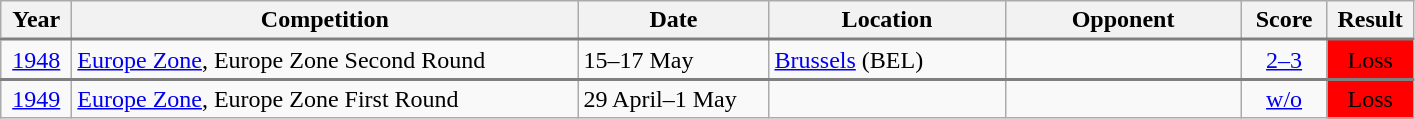<table class="wikitable collapsible collapsed">
<tr>
<th width="40">Year</th>
<th width="330">Competition</th>
<th width="120">Date</th>
<th width="150">Location</th>
<th width="150">Opponent</th>
<th width="50">Score</th>
<th width="50">Result</th>
</tr>
<tr style="border-top:2px solid gray;">
<td align="center"><a href='#'>1948</a></td>
<td><a href='#'>Europe Zone</a>, Europe Zone Second Round</td>
<td>15–17 May</td>
<td><a href='#'>Brussels</a> (BEL)</td>
<td></td>
<td align="center"><a href='#'>2–3</a></td>
<td align="center" bgcolor=red>Loss</td>
</tr>
<tr style="border-top:2px solid gray;">
<td align="center"><a href='#'>1949</a></td>
<td><a href='#'>Europe Zone</a>, Europe Zone First Round</td>
<td>29 April–1 May</td>
<td align="center"></td>
<td></td>
<td align="center"><a href='#'>w/o</a></td>
<td align="center" bgcolor=red>Loss</td>
</tr>
</table>
